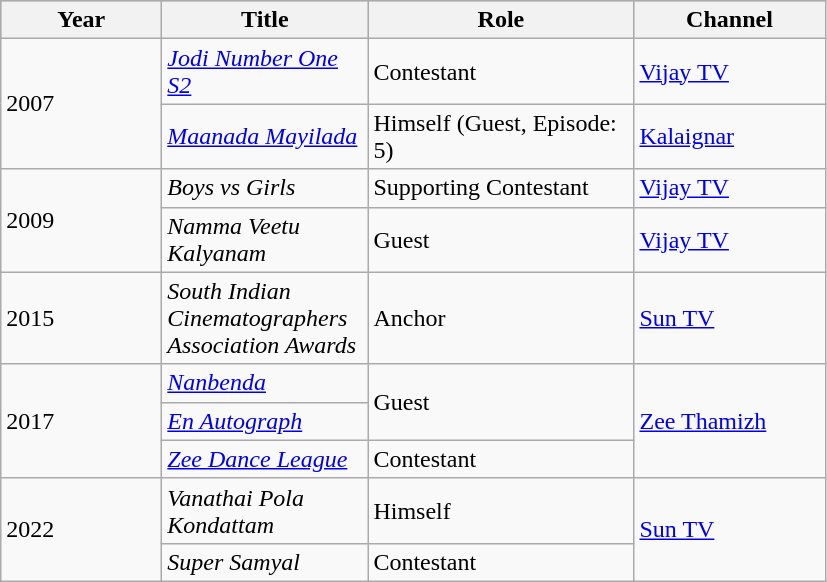<table class="wikitable sortable" border="1">
<tr style="background:#B0C4DE;">
<th style="width:100px;">Year</th>
<th style="width:130px;">Title</th>
<th style="width:170px;">Role</th>
<th style="width:120px;">Channel</th>
</tr>
<tr>
<td rowspan="2">2007</td>
<td><em><a href='#'>Jodi Number One S2</a></em></td>
<td>Contestant</td>
<td><a href='#'>Vijay TV</a></td>
</tr>
<tr>
<td><em><a href='#'>Maanada Mayilada</a></em></td>
<td>Himself (Guest, Episode: 5)</td>
<td><a href='#'>Kalaignar</a></td>
</tr>
<tr>
<td rowspan="2">2009</td>
<td><em>Boys vs Girls</em></td>
<td>Supporting Contestant</td>
<td><a href='#'>Vijay TV</a></td>
</tr>
<tr>
<td><em>Namma Veetu Kalyanam</em></td>
<td>Guest</td>
<td><a href='#'>Vijay TV</a></td>
</tr>
<tr>
<td>2015</td>
<td><em>South Indian Cinematographers Association Awards</em></td>
<td>Anchor</td>
<td><a href='#'>Sun TV</a></td>
</tr>
<tr>
<td rowspan="3">2017</td>
<td><em><a href='#'>Nanbenda</a></em></td>
<td rowspan="2">Guest</td>
<td rowspan="3"><a href='#'>Zee Thamizh</a></td>
</tr>
<tr>
<td><em><a href='#'>En Autograph</a></em></td>
</tr>
<tr>
<td><em><a href='#'>Zee Dance League</a></em></td>
<td>Contestant</td>
</tr>
<tr>
<td rowspan="2">2022</td>
<td><em>Vanathai Pola Kondattam</em></td>
<td>Himself</td>
<td rowspan="2"><a href='#'>Sun TV</a></td>
</tr>
<tr>
<td><em>Super Samyal</em></td>
<td>Contestant</td>
</tr>
</table>
